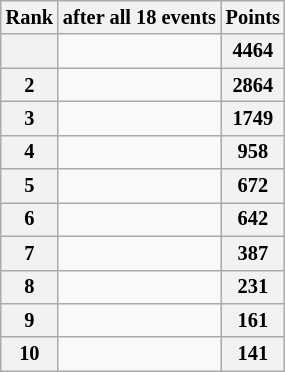<table class="wikitable" style="font-size: 85%;">
<tr>
<th>Rank</th>
<th>after all 18 events</th>
<th>Points</th>
</tr>
<tr>
<th></th>
<td></td>
<th>4464</th>
</tr>
<tr>
<th>2</th>
<td></td>
<th>2864</th>
</tr>
<tr>
<th>3</th>
<td></td>
<th>1749</th>
</tr>
<tr>
<th>4</th>
<td></td>
<th>958</th>
</tr>
<tr>
<th>5</th>
<td></td>
<th>672</th>
</tr>
<tr>
<th>6</th>
<td></td>
<th>642</th>
</tr>
<tr>
<th>7</th>
<td></td>
<th>387</th>
</tr>
<tr>
<th>8</th>
<td></td>
<th>231</th>
</tr>
<tr>
<th>9</th>
<td></td>
<th>161</th>
</tr>
<tr>
<th>10</th>
<td></td>
<th>141</th>
</tr>
</table>
